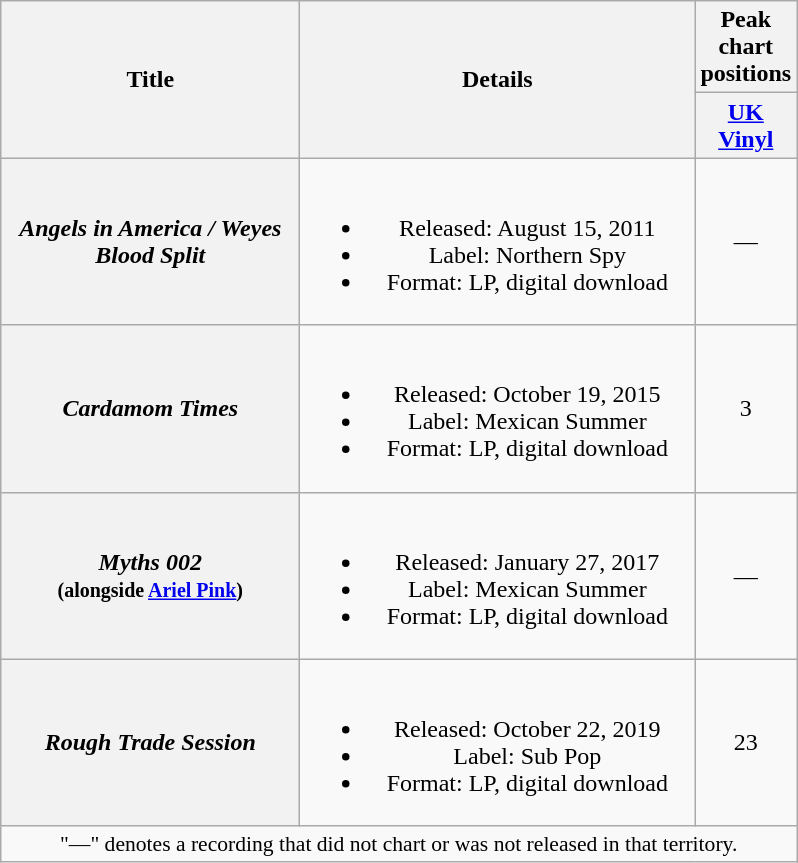<table class="wikitable plainrowheaders" style="text-align:center;">
<tr>
<th scope="col" rowspan="2" style="width:12em;">Title</th>
<th scope="col" rowspan="2" style="width:16em;">Details</th>
<th scope="col">Peak chart positions</th>
</tr>
<tr>
<th scope="col" style="width:2em;"><a href='#'>UK<br>Vinyl</a><br></th>
</tr>
<tr>
<th scope="row"><em>Angels in America / Weyes Blood Split</em></th>
<td><br><ul><li>Released: August 15, 2011</li><li>Label: Northern Spy</li><li>Format: LP, digital download</li></ul></td>
<td>—</td>
</tr>
<tr>
<th scope="row"><em>Cardamom Times</em></th>
<td><br><ul><li>Released: October 19, 2015</li><li>Label: Mexican Summer</li><li>Format: LP, digital download</li></ul></td>
<td>3</td>
</tr>
<tr>
<th scope="row"><em>Myths 002</em><br><small>(alongside <a href='#'>Ariel Pink</a>)</small></th>
<td><br><ul><li>Released: January 27, 2017</li><li>Label: Mexican Summer</li><li>Format: LP, digital download</li></ul></td>
<td>—</td>
</tr>
<tr>
<th scope="row"><em>Rough Trade Session</em></th>
<td><br><ul><li>Released: October 22, 2019</li><li>Label: Sub Pop</li><li>Format: LP, digital download</li></ul></td>
<td>23</td>
</tr>
<tr>
<td colspan="3" style="font-size: 90%">"—" denotes a recording that did not chart or was not released in that territory.</td>
</tr>
</table>
